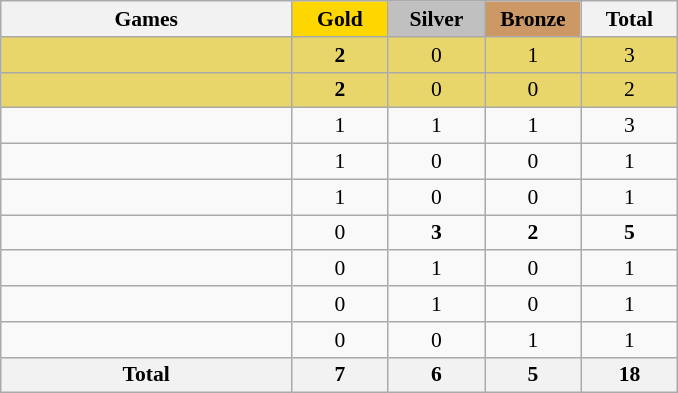<table class="wikitable" style="text-align:center; font-size:90%;">
<tr>
<th style="width:13em;">Games</th>
<th style="width:4em; background:gold;">Gold</th>
<th style="width:4em; background:silver;">Silver</th>
<th style="width:4em; background:#cc9966;">Bronze</th>
<th style="width:4em;">Total</th>
</tr>
<tr style="background:#E9D66B">
<td align=left></td>
<td><strong>2</strong></td>
<td>0</td>
<td>1</td>
<td>3</td>
</tr>
<tr style="background:#E9D66B">
<td align=left></td>
<td><strong>2</strong></td>
<td>0</td>
<td>0</td>
<td>2</td>
</tr>
<tr>
<td align=left></td>
<td>1</td>
<td>1</td>
<td>1</td>
<td>3</td>
</tr>
<tr>
<td align=left></td>
<td>1</td>
<td>0</td>
<td>0</td>
<td>1</td>
</tr>
<tr>
<td align=left></td>
<td>1</td>
<td>0</td>
<td>0</td>
<td>1</td>
</tr>
<tr>
<td align=left></td>
<td>0</td>
<td><strong>3</strong></td>
<td><strong>2</strong></td>
<td><strong>5</strong></td>
</tr>
<tr>
<td align=left></td>
<td>0</td>
<td>1</td>
<td>0</td>
<td>1</td>
</tr>
<tr>
<td align=left></td>
<td>0</td>
<td>1</td>
<td>0</td>
<td>1</td>
</tr>
<tr>
<td align=left></td>
<td>0</td>
<td>0</td>
<td>1</td>
<td>1</td>
</tr>
<tr>
<th>Total</th>
<th>7</th>
<th>6</th>
<th>5</th>
<th>18</th>
</tr>
</table>
